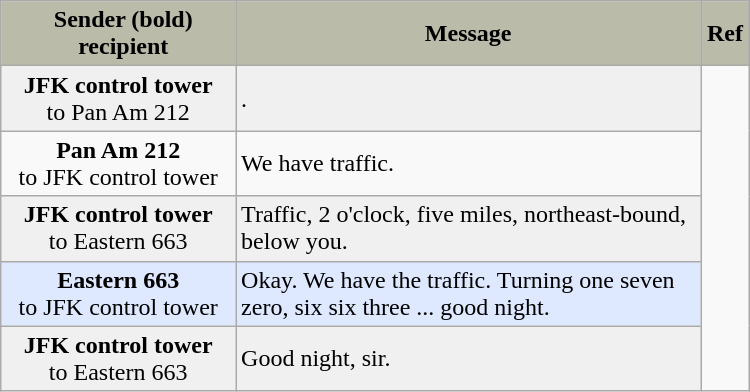<table class="wikitable" style="margin: 1em auto 1em auto;" cellspacing="0" width="500">
<tr>
<th width="150" style="padding-left: 10px; background-color: #bba; text-align: center;">Sender (bold)<br>recipient</th>
<th width="325" style="background-color: #bba;">Message</th>
<th width="25" style="background-color: #bba;">Ref</th>
</tr>
<tr style="background-color: #f0f0f0;">
<td style="text-align: center;"><strong>JFK control tower</strong><br>to Pan Am 212</td>
<td>.</td>
<td rowspan="5" style="text-align:center; background-color: #f9f9f9;"></td>
</tr>
<tr>
<td style="text-align: center;"><strong>Pan Am 212</strong><br>to JFK control tower</td>
<td>We have traffic.</td>
</tr>
<tr style="background-color: #f0f0f0;">
<td style="text-align: center;"><strong>JFK control tower</strong><br>to Eastern 663</td>
<td>Traffic, 2 o'clock, five miles, northeast-bound, below you.</td>
</tr>
<tr style="background-color: #dee9ff;">
<td style="text-align: center;"><strong>Eastern 663</strong><br>to JFK control tower</td>
<td>Okay. We have the traffic. Turning one seven zero, six six three ... good night.</td>
</tr>
<tr style="background-color: #f0f0f0;">
<td style="text-align: center;"><strong>JFK control tower</strong><br>to Eastern 663</td>
<td>Good night, sir.</td>
</tr>
</table>
